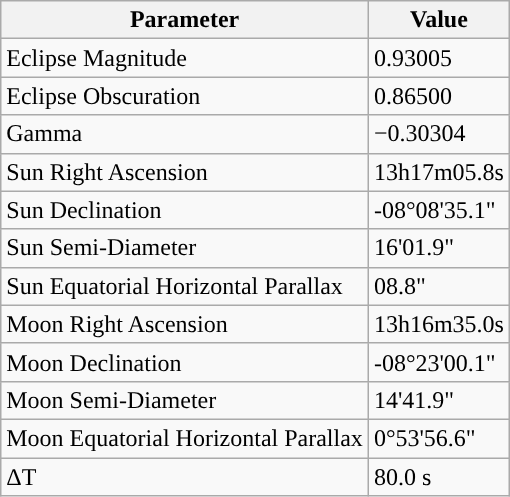<table class="wikitable">
<tr>
<th>Parameter</th>
<th>Value</th>
</tr>
<tr>
<td>Eclipse Magnitude</td>
<td>0.93005</td>
</tr>
<tr>
<td>Eclipse Obscuration</td>
<td>0.86500</td>
</tr>
<tr>
<td>Gamma</td>
<td>−0.30304</td>
</tr>
<tr>
<td>Sun Right Ascension</td>
<td>13h17m05.8s</td>
</tr>
<tr>
<td>Sun Declination</td>
<td>-08°08'35.1"</td>
</tr>
<tr>
<td>Sun Semi-Diameter</td>
<td>16'01.9"</td>
</tr>
<tr>
<td>Sun Equatorial Horizontal Parallax</td>
<td>08.8"</td>
</tr>
<tr>
<td>Moon Right Ascension</td>
<td>13h16m35.0s</td>
</tr>
<tr>
<td>Moon Declination</td>
<td>-08°23'00.1"</td>
</tr>
<tr>
<td>Moon Semi-Diameter</td>
<td>14'41.9"</td>
</tr>
<tr>
<td>Moon Equatorial Horizontal Parallax</td>
<td>0°53'56.6"</td>
</tr>
<tr>
<td>ΔT</td>
<td>80.0 s</td>
</tr>
</table>
